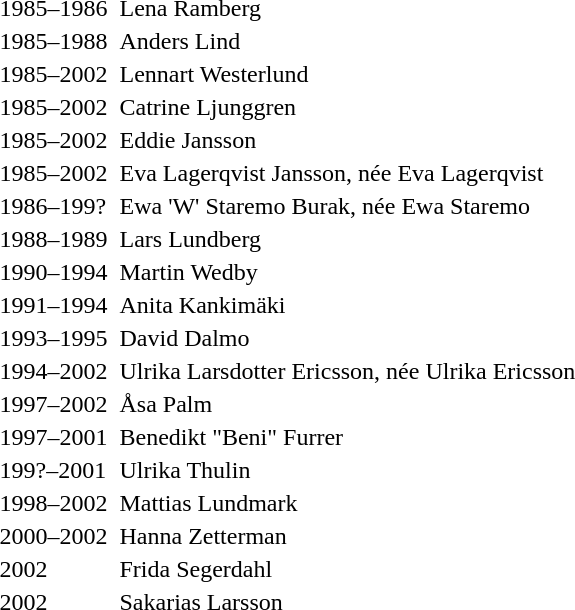<table>
<tr>
<td>1985–1986</td>
<td></td>
<td> Lena Ramberg</td>
</tr>
<tr>
<td>1985–1988</td>
<td></td>
<td> Anders Lind</td>
</tr>
<tr>
<td>1985–2002</td>
<td></td>
<td> Lennart Westerlund</td>
</tr>
<tr>
<td>1985–2002</td>
<td></td>
<td> Catrine Ljunggren</td>
</tr>
<tr>
<td>1985–2002</td>
<td></td>
<td> Eddie Jansson</td>
</tr>
<tr>
<td>1985–2002</td>
<td></td>
<td> Eva Lagerqvist Jansson, née Eva Lagerqvist</td>
</tr>
<tr>
<td>1986–199?</td>
<td></td>
<td> Ewa 'W' Staremo Burak, née Ewa Staremo</td>
</tr>
<tr>
<td>1988–1989</td>
<td></td>
<td> Lars Lundberg</td>
</tr>
<tr>
<td>1990–1994</td>
<td></td>
<td> Martin Wedby</td>
</tr>
<tr>
<td>1991–1994</td>
<td></td>
<td> Anita Kankimäki</td>
</tr>
<tr>
<td>1993–1995</td>
<td></td>
<td> David Dalmo</td>
</tr>
<tr>
<td>1994–2002</td>
<td></td>
<td> Ulrika Larsdotter Ericsson, née Ulrika Ericsson</td>
</tr>
<tr>
<td>1997–2002</td>
<td></td>
<td> Åsa Palm</td>
</tr>
<tr>
<td>1997–2001</td>
<td></td>
<td> Benedikt "Beni" Furrer</td>
</tr>
<tr>
<td>199?–2001</td>
<td></td>
<td> Ulrika Thulin</td>
</tr>
<tr>
<td>1998–2002</td>
<td></td>
<td> Mattias Lundmark</td>
</tr>
<tr>
<td>2000–2002</td>
<td></td>
<td> Hanna Zetterman</td>
</tr>
<tr>
<td>2002</td>
<td></td>
<td> Frida Segerdahl</td>
</tr>
<tr>
<td>2002</td>
<td></td>
<td> Sakarias Larsson</td>
</tr>
</table>
